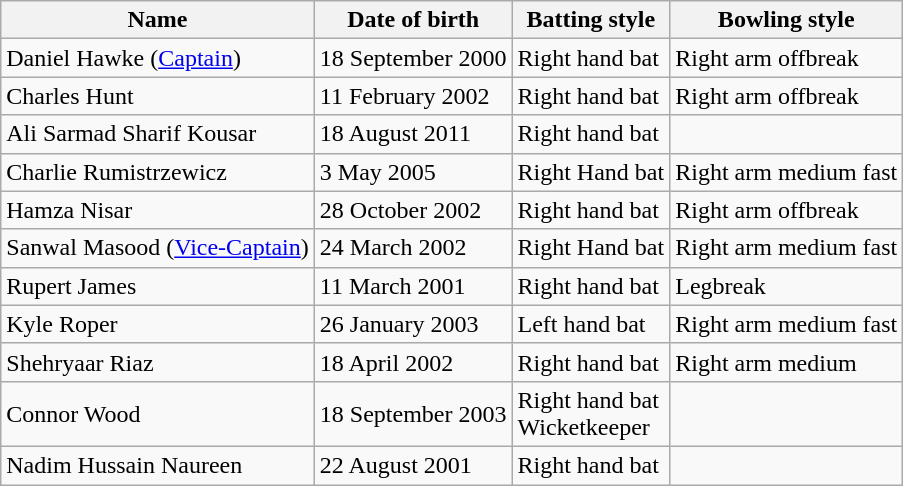<table class="wikitable">
<tr>
<th>Name</th>
<th>Date of birth</th>
<th>Batting style</th>
<th>Bowling style</th>
</tr>
<tr>
<td>Daniel Hawke (<a href='#'>Captain</a>)</td>
<td>18 September 2000</td>
<td>Right hand bat</td>
<td>Right arm offbreak</td>
</tr>
<tr>
<td>Charles Hunt</td>
<td>11 February 2002</td>
<td>Right hand bat</td>
<td>Right arm offbreak</td>
</tr>
<tr>
<td>Ali Sarmad Sharif Kousar</td>
<td>18 August 2011</td>
<td>Right hand bat</td>
<td></td>
</tr>
<tr>
<td>Charlie Rumistrzewicz</td>
<td>3 May 2005</td>
<td>Right Hand bat</td>
<td>Right arm medium fast</td>
</tr>
<tr>
<td>Hamza Nisar</td>
<td>28 October 2002</td>
<td>Right hand bat</td>
<td>Right arm offbreak</td>
</tr>
<tr>
<td>Sanwal Masood (<a href='#'>Vice-Captain</a>)</td>
<td>24 March 2002</td>
<td>Right Hand bat</td>
<td>Right arm medium fast</td>
</tr>
<tr>
<td>Rupert James</td>
<td>11 March 2001</td>
<td>Right hand bat</td>
<td>Legbreak</td>
</tr>
<tr>
<td>Kyle Roper</td>
<td>26 January 2003</td>
<td>Left hand bat</td>
<td>Right arm medium fast</td>
</tr>
<tr>
<td>Shehryaar Riaz</td>
<td>18 April 2002</td>
<td>Right hand bat</td>
<td>Right arm medium</td>
</tr>
<tr>
<td>Connor Wood</td>
<td>18 September 2003</td>
<td>Right hand bat<br>Wicketkeeper</td>
<td></td>
</tr>
<tr>
<td>Nadim Hussain Naureen</td>
<td>22 August 2001</td>
<td>Right hand bat</td>
<td></td>
</tr>
</table>
